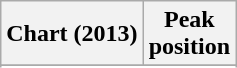<table class="wikitable sortable">
<tr>
<th>Chart (2013)</th>
<th>Peak<br>position</th>
</tr>
<tr>
</tr>
<tr>
</tr>
</table>
